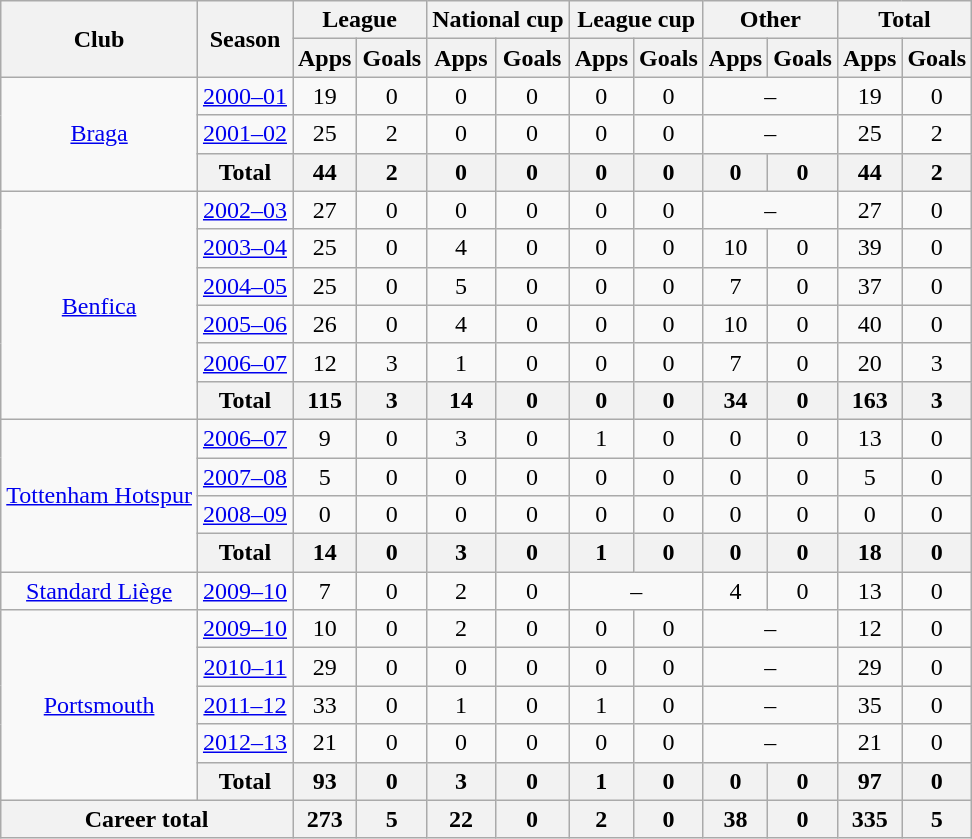<table class="wikitable" style="text-align:center">
<tr>
<th rowspan="2">Club</th>
<th rowspan="2">Season</th>
<th colspan="2">League</th>
<th colspan="2">National cup</th>
<th colspan="2">League cup</th>
<th colspan="2">Other</th>
<th colspan="2">Total</th>
</tr>
<tr>
<th>Apps</th>
<th>Goals</th>
<th>Apps</th>
<th>Goals</th>
<th>Apps</th>
<th>Goals</th>
<th>Apps</th>
<th>Goals</th>
<th>Apps</th>
<th>Goals</th>
</tr>
<tr>
<td rowspan="3"><a href='#'>Braga</a></td>
<td><a href='#'>2000–01</a></td>
<td>19</td>
<td>0</td>
<td>0</td>
<td>0</td>
<td>0</td>
<td>0</td>
<td colspan="2">–</td>
<td>19</td>
<td>0</td>
</tr>
<tr>
<td><a href='#'>2001–02</a></td>
<td>25</td>
<td>2</td>
<td>0</td>
<td>0</td>
<td>0</td>
<td>0</td>
<td colspan="2">–</td>
<td>25</td>
<td>2</td>
</tr>
<tr>
<th colspan="1">Total</th>
<th>44</th>
<th>2</th>
<th>0</th>
<th>0</th>
<th>0</th>
<th>0</th>
<th>0</th>
<th>0</th>
<th>44</th>
<th>2</th>
</tr>
<tr>
<td rowspan="6"><a href='#'>Benfica</a></td>
<td><a href='#'>2002–03</a></td>
<td>27</td>
<td>0</td>
<td>0</td>
<td>0</td>
<td>0</td>
<td>0</td>
<td colspan="2">–</td>
<td>27</td>
<td>0</td>
</tr>
<tr>
<td><a href='#'>2003–04</a></td>
<td>25</td>
<td>0</td>
<td>4</td>
<td>0</td>
<td>0</td>
<td>0</td>
<td>10</td>
<td>0</td>
<td>39</td>
<td>0</td>
</tr>
<tr>
<td><a href='#'>2004–05</a></td>
<td>25</td>
<td>0</td>
<td>5</td>
<td>0</td>
<td>0</td>
<td>0</td>
<td>7</td>
<td>0</td>
<td>37</td>
<td>0</td>
</tr>
<tr>
<td><a href='#'>2005–06</a></td>
<td>26</td>
<td>0</td>
<td>4</td>
<td>0</td>
<td>0</td>
<td>0</td>
<td>10</td>
<td>0</td>
<td>40</td>
<td>0</td>
</tr>
<tr>
<td><a href='#'>2006–07</a></td>
<td>12</td>
<td>3</td>
<td>1</td>
<td>0</td>
<td>0</td>
<td>0</td>
<td>7</td>
<td>0</td>
<td>20</td>
<td>3</td>
</tr>
<tr>
<th colspan="1">Total</th>
<th>115</th>
<th>3</th>
<th>14</th>
<th>0</th>
<th>0</th>
<th>0</th>
<th>34</th>
<th>0</th>
<th>163</th>
<th>3</th>
</tr>
<tr>
<td rowspan="4"><a href='#'>Tottenham Hotspur</a></td>
<td><a href='#'>2006–07</a></td>
<td>9</td>
<td>0</td>
<td>3</td>
<td>0</td>
<td>1</td>
<td>0</td>
<td>0</td>
<td>0</td>
<td>13</td>
<td>0</td>
</tr>
<tr>
<td><a href='#'>2007–08</a></td>
<td>5</td>
<td>0</td>
<td>0</td>
<td>0</td>
<td>0</td>
<td>0</td>
<td>0</td>
<td>0</td>
<td>5</td>
<td>0</td>
</tr>
<tr>
<td><a href='#'>2008–09</a></td>
<td>0</td>
<td>0</td>
<td>0</td>
<td>0</td>
<td>0</td>
<td>0</td>
<td>0</td>
<td>0</td>
<td>0</td>
<td>0</td>
</tr>
<tr>
<th colspan="1">Total</th>
<th>14</th>
<th>0</th>
<th>3</th>
<th>0</th>
<th>1</th>
<th>0</th>
<th>0</th>
<th>0</th>
<th>18</th>
<th>0</th>
</tr>
<tr>
<td><a href='#'>Standard Liège</a></td>
<td><a href='#'>2009–10</a></td>
<td>7</td>
<td>0</td>
<td>2</td>
<td>0</td>
<td colspan="2">–</td>
<td>4</td>
<td>0</td>
<td>13</td>
<td>0</td>
</tr>
<tr>
<td rowspan="5"><a href='#'>Portsmouth</a></td>
<td><a href='#'>2009–10</a></td>
<td>10</td>
<td>0</td>
<td>2</td>
<td>0</td>
<td>0</td>
<td>0</td>
<td colspan="2">–</td>
<td>12</td>
<td>0</td>
</tr>
<tr>
<td><a href='#'>2010–11</a></td>
<td>29</td>
<td>0</td>
<td>0</td>
<td>0</td>
<td>0</td>
<td>0</td>
<td colspan="2">–</td>
<td>29</td>
<td>0</td>
</tr>
<tr>
<td><a href='#'>2011–12</a></td>
<td>33</td>
<td>0</td>
<td>1</td>
<td>0</td>
<td>1</td>
<td>0</td>
<td colspan="2">–</td>
<td>35</td>
<td>0</td>
</tr>
<tr>
<td><a href='#'>2012–13</a></td>
<td>21</td>
<td>0</td>
<td>0</td>
<td>0</td>
<td>0</td>
<td>0</td>
<td colspan="2">–</td>
<td>21</td>
<td>0</td>
</tr>
<tr>
<th colspan="1">Total</th>
<th>93</th>
<th>0</th>
<th>3</th>
<th>0</th>
<th>1</th>
<th>0</th>
<th>0</th>
<th>0</th>
<th>97</th>
<th>0</th>
</tr>
<tr>
<th colspan="2">Career total</th>
<th>273</th>
<th>5</th>
<th>22</th>
<th>0</th>
<th>2</th>
<th>0</th>
<th>38</th>
<th>0</th>
<th>335</th>
<th>5</th>
</tr>
</table>
